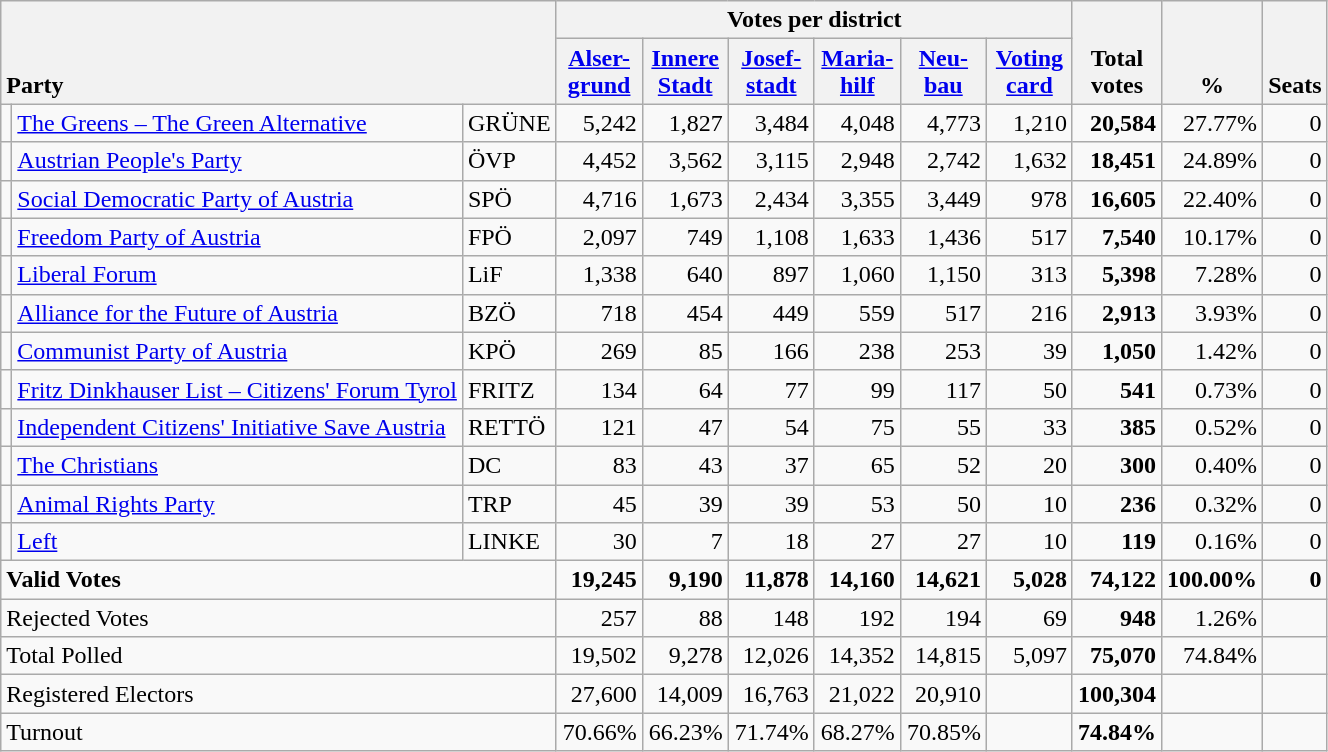<table class="wikitable" border="1" style="text-align:right;">
<tr>
<th style="text-align:left;" valign=bottom rowspan=2 colspan=3>Party</th>
<th colspan=6>Votes per district</th>
<th align=center valign=bottom rowspan=2 width="50">Total<br>votes</th>
<th align=center valign=bottom rowspan=2 width="50">%</th>
<th align=center valign=bottom rowspan=2>Seats</th>
</tr>
<tr>
<th align=center valign=bottom width="50"><a href='#'>Alser-<br>grund</a></th>
<th align=center valign=bottom width="50"><a href='#'>Innere<br>Stadt</a></th>
<th align=center valign=bottom width="50"><a href='#'>Josef-<br>stadt</a></th>
<th align=center valign=bottom width="50"><a href='#'>Maria-<br>hilf</a></th>
<th align=center valign=bottom width="50"><a href='#'>Neu-<br>bau</a></th>
<th align=center valign=bottom width="50"><a href='#'>Voting<br>card</a></th>
</tr>
<tr>
<td></td>
<td align=left style="white-space: nowrap;"><a href='#'>The Greens – The Green Alternative</a></td>
<td align=left>GRÜNE</td>
<td>5,242</td>
<td>1,827</td>
<td>3,484</td>
<td>4,048</td>
<td>4,773</td>
<td>1,210</td>
<td><strong>20,584</strong></td>
<td>27.77%</td>
<td>0</td>
</tr>
<tr>
<td></td>
<td align=left><a href='#'>Austrian People's Party</a></td>
<td align=left>ÖVP</td>
<td>4,452</td>
<td>3,562</td>
<td>3,115</td>
<td>2,948</td>
<td>2,742</td>
<td>1,632</td>
<td><strong>18,451</strong></td>
<td>24.89%</td>
<td>0</td>
</tr>
<tr>
<td></td>
<td align=left><a href='#'>Social Democratic Party of Austria</a></td>
<td align=left>SPÖ</td>
<td>4,716</td>
<td>1,673</td>
<td>2,434</td>
<td>3,355</td>
<td>3,449</td>
<td>978</td>
<td><strong>16,605</strong></td>
<td>22.40%</td>
<td>0</td>
</tr>
<tr>
<td></td>
<td align=left><a href='#'>Freedom Party of Austria</a></td>
<td align=left>FPÖ</td>
<td>2,097</td>
<td>749</td>
<td>1,108</td>
<td>1,633</td>
<td>1,436</td>
<td>517</td>
<td><strong>7,540</strong></td>
<td>10.17%</td>
<td>0</td>
</tr>
<tr>
<td></td>
<td align=left><a href='#'>Liberal Forum</a></td>
<td align=left>LiF</td>
<td>1,338</td>
<td>640</td>
<td>897</td>
<td>1,060</td>
<td>1,150</td>
<td>313</td>
<td><strong>5,398</strong></td>
<td>7.28%</td>
<td>0</td>
</tr>
<tr>
<td></td>
<td align=left><a href='#'>Alliance for the Future of Austria</a></td>
<td align=left>BZÖ</td>
<td>718</td>
<td>454</td>
<td>449</td>
<td>559</td>
<td>517</td>
<td>216</td>
<td><strong>2,913</strong></td>
<td>3.93%</td>
<td>0</td>
</tr>
<tr>
<td></td>
<td align=left><a href='#'>Communist Party of Austria</a></td>
<td align=left>KPÖ</td>
<td>269</td>
<td>85</td>
<td>166</td>
<td>238</td>
<td>253</td>
<td>39</td>
<td><strong>1,050</strong></td>
<td>1.42%</td>
<td>0</td>
</tr>
<tr>
<td></td>
<td align=left><a href='#'>Fritz Dinkhauser List – Citizens' Forum Tyrol </a></td>
<td align=left>FRITZ</td>
<td>134</td>
<td>64</td>
<td>77</td>
<td>99</td>
<td>117</td>
<td>50</td>
<td><strong>541</strong></td>
<td>0.73%</td>
<td>0</td>
</tr>
<tr>
<td></td>
<td align=left><a href='#'>Independent Citizens' Initiative Save Austria</a></td>
<td align=left>RETTÖ</td>
<td>121</td>
<td>47</td>
<td>54</td>
<td>75</td>
<td>55</td>
<td>33</td>
<td><strong>385</strong></td>
<td>0.52%</td>
<td>0</td>
</tr>
<tr>
<td></td>
<td align=left><a href='#'>The Christians</a></td>
<td align=left>DC</td>
<td>83</td>
<td>43</td>
<td>37</td>
<td>65</td>
<td>52</td>
<td>20</td>
<td><strong>300</strong></td>
<td>0.40%</td>
<td>0</td>
</tr>
<tr>
<td></td>
<td align=left><a href='#'>Animal Rights Party</a></td>
<td align=left>TRP</td>
<td>45</td>
<td>39</td>
<td>39</td>
<td>53</td>
<td>50</td>
<td>10</td>
<td><strong>236</strong></td>
<td>0.32%</td>
<td>0</td>
</tr>
<tr>
<td></td>
<td align=left><a href='#'>Left</a></td>
<td align=left>LINKE</td>
<td>30</td>
<td>7</td>
<td>18</td>
<td>27</td>
<td>27</td>
<td>10</td>
<td><strong>119</strong></td>
<td>0.16%</td>
<td>0</td>
</tr>
<tr style="font-weight:bold">
<td align=left colspan=3>Valid Votes</td>
<td>19,245</td>
<td>9,190</td>
<td>11,878</td>
<td>14,160</td>
<td>14,621</td>
<td>5,028</td>
<td>74,122</td>
<td>100.00%</td>
<td>0</td>
</tr>
<tr>
<td align=left colspan=3>Rejected Votes</td>
<td>257</td>
<td>88</td>
<td>148</td>
<td>192</td>
<td>194</td>
<td>69</td>
<td><strong>948</strong></td>
<td>1.26%</td>
<td></td>
</tr>
<tr>
<td align=left colspan=3>Total Polled</td>
<td>19,502</td>
<td>9,278</td>
<td>12,026</td>
<td>14,352</td>
<td>14,815</td>
<td>5,097</td>
<td><strong>75,070</strong></td>
<td>74.84%</td>
<td></td>
</tr>
<tr>
<td align=left colspan=3>Registered Electors</td>
<td>27,600</td>
<td>14,009</td>
<td>16,763</td>
<td>21,022</td>
<td>20,910</td>
<td></td>
<td><strong>100,304</strong></td>
<td></td>
<td></td>
</tr>
<tr>
<td align=left colspan=3>Turnout</td>
<td>70.66%</td>
<td>66.23%</td>
<td>71.74%</td>
<td>68.27%</td>
<td>70.85%</td>
<td></td>
<td><strong>74.84%</strong></td>
<td></td>
<td></td>
</tr>
</table>
